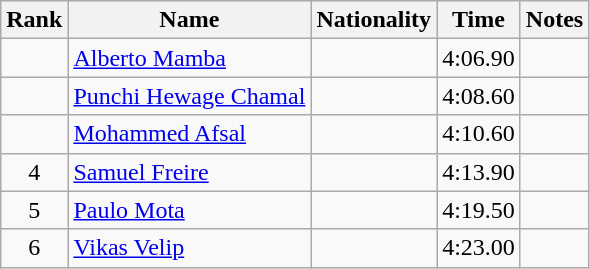<table class="wikitable sortable" style="text-align:center">
<tr>
<th>Rank</th>
<th>Name</th>
<th>Nationality</th>
<th>Time</th>
<th>Notes</th>
</tr>
<tr>
<td></td>
<td align=left><a href='#'>Alberto Mamba</a></td>
<td align=left></td>
<td>4:06.90</td>
<td></td>
</tr>
<tr>
<td></td>
<td align=left><a href='#'>Punchi Hewage Chamal</a></td>
<td align=left></td>
<td>4:08.60</td>
<td></td>
</tr>
<tr>
<td></td>
<td align=left><a href='#'>Mohammed Afsal</a></td>
<td align=left></td>
<td>4:10.60</td>
<td></td>
</tr>
<tr>
<td>4</td>
<td align=left><a href='#'>Samuel Freire</a></td>
<td align=left></td>
<td>4:13.90</td>
<td></td>
</tr>
<tr>
<td>5</td>
<td align=left><a href='#'>Paulo Mota</a></td>
<td align=left></td>
<td>4:19.50</td>
<td></td>
</tr>
<tr>
<td>6</td>
<td align=left><a href='#'>Vikas Velip</a></td>
<td align=left></td>
<td>4:23.00</td>
<td></td>
</tr>
</table>
